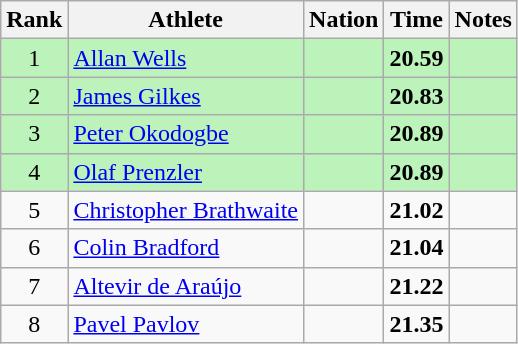<table class="wikitable sortable" style="text-align:center">
<tr>
<th>Rank</th>
<th>Athlete</th>
<th>Nation</th>
<th>Time</th>
<th>Notes</th>
</tr>
<tr style="background:#bbf3bb;">
<td>1</td>
<td align=left><a href='#'>Allan Wells</a></td>
<td align=left></td>
<td><strong>20.59</strong></td>
<td></td>
</tr>
<tr style="background:#bbf3bb;">
<td>2</td>
<td align=left><a href='#'>James Gilkes</a></td>
<td align=left></td>
<td><strong>20.83</strong></td>
<td></td>
</tr>
<tr style="background:#bbf3bb;">
<td>3</td>
<td align=left><a href='#'>Peter Okodogbe</a></td>
<td align=left></td>
<td><strong>20.89</strong></td>
<td></td>
</tr>
<tr style="background:#bbf3bb;">
<td>4</td>
<td align=left><a href='#'>Olaf Prenzler</a></td>
<td align=left></td>
<td><strong>20.89</strong></td>
<td></td>
</tr>
<tr>
<td>5</td>
<td align=left><a href='#'>Christopher Brathwaite</a></td>
<td align=left></td>
<td><strong>21.02</strong></td>
<td></td>
</tr>
<tr>
<td>6</td>
<td align=left><a href='#'>Colin Bradford</a></td>
<td align=left></td>
<td><strong>21.04</strong></td>
<td></td>
</tr>
<tr>
<td>7</td>
<td align=left><a href='#'>Altevir de Araújo</a></td>
<td align=left></td>
<td><strong>21.22</strong></td>
<td></td>
</tr>
<tr>
<td>8</td>
<td align=left><a href='#'>Pavel Pavlov</a></td>
<td align=left></td>
<td><strong>21.35</strong></td>
<td></td>
</tr>
</table>
